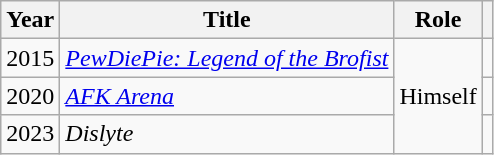<table class="wikitable sortable">
<tr>
<th>Year</th>
<th>Title</th>
<th>Role</th>
<th scope="col" class="unsortable"></th>
</tr>
<tr>
<td>2015</td>
<td><em><a href='#'>PewDiePie: Legend of the Brofist</a></em></td>
<td rowspan="3">Himself</td>
<td></td>
</tr>
<tr>
<td>2020</td>
<td><em><a href='#'>AFK Arena</a></em></td>
<td></td>
</tr>
<tr>
<td>2023</td>
<td><em>Dislyte</em></td>
<td></td>
</tr>
</table>
